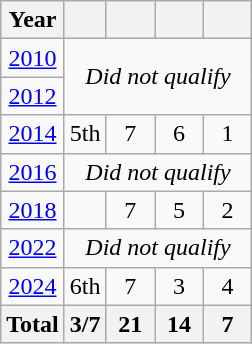<table class="wikitable" style="text-align:center">
<tr>
<th>Year</th>
<th></th>
<th width=25></th>
<th width=25></th>
<th width=25></th>
</tr>
<tr>
<td> <a href='#'>2010</a></td>
<td colspan=4 rowspan=2><em>Did not qualify</em></td>
</tr>
<tr>
<td> <a href='#'>2012</a></td>
</tr>
<tr>
<td> <a href='#'>2014</a></td>
<td>5th</td>
<td>7</td>
<td>6</td>
<td>1</td>
</tr>
<tr>
<td> <a href='#'>2016</a></td>
<td colspan=4><em>Did not qualify</em></td>
</tr>
<tr>
<td> <a href='#'>2018</a></td>
<td></td>
<td>7</td>
<td>5</td>
<td>2</td>
</tr>
<tr>
<td> <a href='#'>2022</a></td>
<td colspan=4><em>Did not qualify</em></td>
</tr>
<tr>
<td> <a href='#'>2024</a></td>
<td>6th</td>
<td>7</td>
<td>3</td>
<td>4</td>
</tr>
<tr>
<th>Total</th>
<th>3/7</th>
<th>21</th>
<th>14</th>
<th>7</th>
</tr>
</table>
